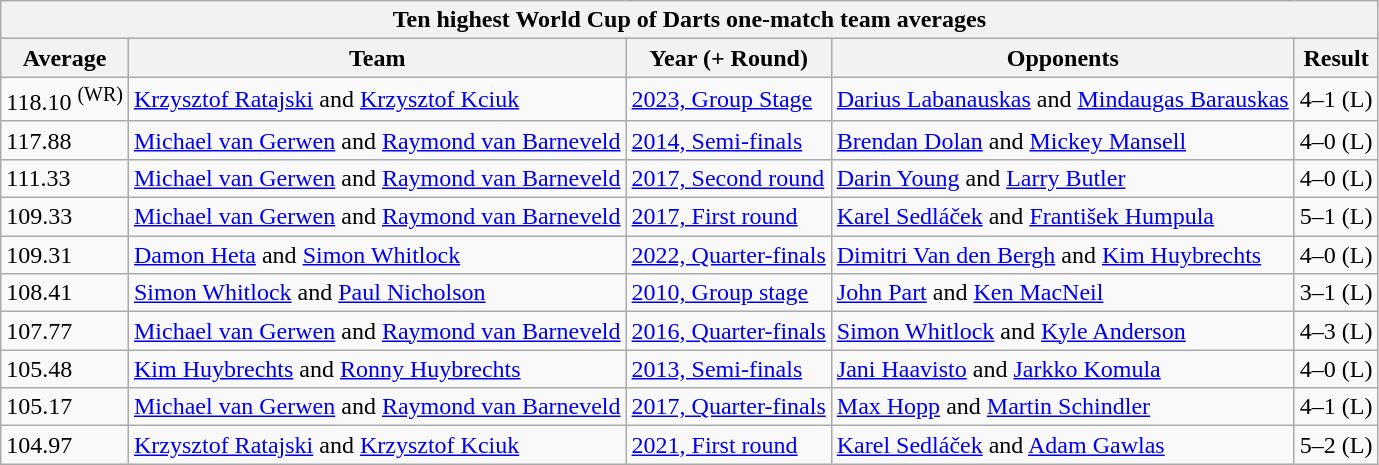<table class="wikitable sortable">
<tr>
<th colspan=5>Ten highest World Cup of Darts one-match team averages</th>
</tr>
<tr>
<th>Average</th>
<th>Team</th>
<th>Year (+ Round)</th>
<th>Opponents</th>
<th>Result</th>
</tr>
<tr>
<td>118.10 <sup>(WR)</sup></td>
<td> <a href='#'>Krzysztof Ratajski</a> and <a href='#'>Krzysztof Kciuk</a></td>
<td><a href='#'>2023, Group Stage</a></td>
<td> <a href='#'>Darius Labanauskas</a> and <a href='#'>Mindaugas Barauskas</a></td>
<td>4–1 (L)</td>
</tr>
<tr>
<td>117.88</td>
<td> <a href='#'>Michael van Gerwen</a> and <a href='#'>Raymond van Barneveld</a></td>
<td><a href='#'>2014, Semi-finals</a></td>
<td> <a href='#'>Brendan Dolan</a> and <a href='#'>Mickey Mansell</a></td>
<td>4–0 (L)</td>
</tr>
<tr>
<td>111.33</td>
<td> <a href='#'>Michael van Gerwen</a> and <a href='#'>Raymond van Barneveld</a></td>
<td><a href='#'>2017, Second round</a></td>
<td> <a href='#'>Darin Young</a> and <a href='#'>Larry Butler</a></td>
<td>4–0 (L)</td>
</tr>
<tr>
<td>109.33</td>
<td> <a href='#'>Michael van Gerwen</a> and <a href='#'>Raymond van Barneveld</a></td>
<td><a href='#'>2017, First round</a></td>
<td> <a href='#'>Karel Sedláček</a> and <a href='#'>František Humpula</a></td>
<td>5–1 (L)</td>
</tr>
<tr>
<td>109.31</td>
<td> <a href='#'>Damon Heta</a> and <a href='#'>Simon Whitlock</a></td>
<td><a href='#'>2022, Quarter-finals</a></td>
<td> <a href='#'>Dimitri Van den Bergh</a> and <a href='#'>Kim Huybrechts</a></td>
<td>4–0 (L)</td>
</tr>
<tr>
<td>108.41</td>
<td> <a href='#'>Simon Whitlock</a> and <a href='#'>Paul Nicholson</a></td>
<td><a href='#'>2010, Group stage</a></td>
<td> <a href='#'>John Part</a> and <a href='#'>Ken MacNeil</a></td>
<td>3–1 (L)</td>
</tr>
<tr>
<td>107.77</td>
<td> <a href='#'>Michael van Gerwen</a> and <a href='#'>Raymond van Barneveld</a></td>
<td><a href='#'>2016, Quarter-finals</a></td>
<td> <a href='#'>Simon Whitlock</a> and <a href='#'>Kyle Anderson</a></td>
<td>4–3 (L)</td>
</tr>
<tr>
<td>105.48</td>
<td> <a href='#'>Kim Huybrechts</a> and <a href='#'>Ronny Huybrechts</a></td>
<td><a href='#'>2013, Semi-finals</a></td>
<td> <a href='#'>Jani Haavisto</a> and <a href='#'>Jarkko Komula</a></td>
<td>4–0 (L)</td>
</tr>
<tr>
<td>105.17</td>
<td> <a href='#'>Michael van Gerwen</a> and <a href='#'>Raymond van Barneveld</a></td>
<td><a href='#'>2017, Quarter-finals</a></td>
<td> <a href='#'>Max Hopp</a> and <a href='#'>Martin Schindler</a></td>
<td>4–1 (L)</td>
</tr>
<tr>
<td>104.97</td>
<td> <a href='#'>Krzysztof Ratajski</a> and <a href='#'>Krzysztof Kciuk</a></td>
<td><a href='#'>2021, First round</a></td>
<td> <a href='#'>Karel Sedláček</a> and <a href='#'>Adam Gawlas</a></td>
<td>5–2 (L)</td>
</tr>
</table>
